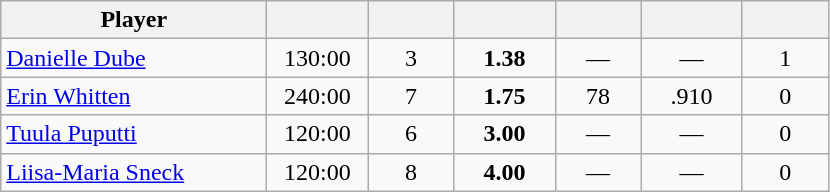<table class="wikitable sortable" style="text-align:center;">
<tr>
<th style="width:170px;">Player</th>
<th style="width:60px;"></th>
<th style="width:50px;"></th>
<th style="width:60px;"></th>
<th style="width:50px;"></th>
<th style="width:60px;"></th>
<th style="width:50px;"></th>
</tr>
<tr>
<td style="text-align:left;"> <a href='#'>Danielle Dube</a></td>
<td>130:00</td>
<td>3</td>
<td><strong>1.38</strong></td>
<td>—</td>
<td>—</td>
<td>1</td>
</tr>
<tr>
<td style="text-align:left;"> <a href='#'>Erin Whitten</a></td>
<td>240:00</td>
<td>7</td>
<td><strong>1.75</strong></td>
<td>78</td>
<td>.910</td>
<td>0</td>
</tr>
<tr>
<td style="text-align:left;"> <a href='#'>Tuula Puputti</a></td>
<td>120:00</td>
<td>6</td>
<td><strong>3.00</strong></td>
<td>—</td>
<td>—</td>
<td>0</td>
</tr>
<tr>
<td style="text-align:left;"> <a href='#'>Liisa-Maria Sneck</a></td>
<td>120:00</td>
<td>8</td>
<td><strong>4.00</strong></td>
<td>—</td>
<td>—</td>
<td>0</td>
</tr>
</table>
